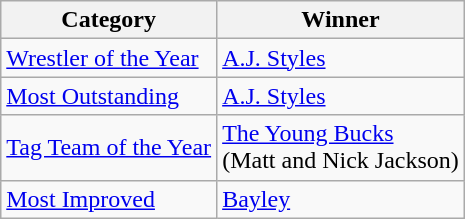<table class="wikitable">
<tr>
<th>Category</th>
<th>Winner</th>
</tr>
<tr>
<td><a href='#'>Wrestler of the Year</a></td>
<td><a href='#'>A.J. Styles</a></td>
</tr>
<tr>
<td><a href='#'>Most Outstanding</a></td>
<td><a href='#'>A.J. Styles</a></td>
</tr>
<tr>
<td><a href='#'>Tag Team of the Year</a></td>
<td><a href='#'>The Young Bucks</a><br>(Matt and Nick Jackson)</td>
</tr>
<tr>
<td><a href='#'>Most Improved</a></td>
<td><a href='#'>Bayley</a></td>
</tr>
</table>
